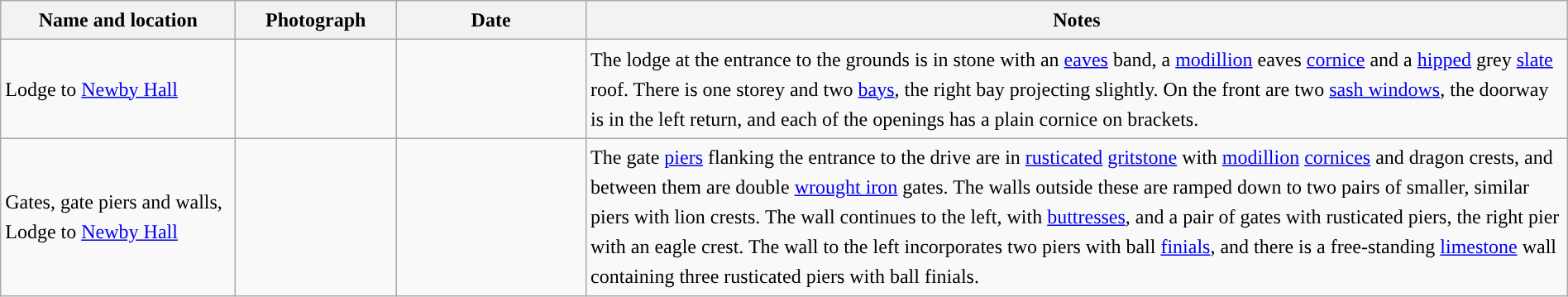<table class="wikitable sortable plainrowheaders" style="width:100%;border:0px;text-align:left;line-height:150%;">
<tr>
<th scope="col"  style="width:150px">Name and location</th>
<th scope="col"  style="width:100px" class="unsortable">Photograph</th>
<th scope="col"  style="width:120px">Date</th>
<th scope="col"  style="width:650px" class="unsortable">Notes</th>
</tr>
<tr>
<td>Lodge to <a href='#'>Newby Hall</a><br><small></small></td>
<td></td>
<td align="center"></td>
<td>The lodge at the entrance to the grounds is in stone with an <a href='#'>eaves</a> band, a <a href='#'>modillion</a> eaves <a href='#'>cornice</a>  and a <a href='#'>hipped</a> grey <a href='#'>slate</a> roof.  There is one storey and two <a href='#'>bays</a>, the right bay projecting slightly.  On the front are two <a href='#'>sash windows</a>, the doorway is in the left return, and each of the openings has a plain cornice on brackets.</td>
</tr>
<tr>
<td>Gates, gate piers and walls,<br>Lodge to <a href='#'>Newby Hall</a><br><small></small></td>
<td></td>
<td align="center"></td>
<td>The gate <a href='#'>piers</a> flanking the entrance to the drive are in <a href='#'>rusticated</a> <a href='#'>gritstone</a> with <a href='#'>modillion</a> <a href='#'>cornices</a> and dragon crests, and between them are double <a href='#'>wrought iron</a> gates.  The walls outside these are ramped down to two pairs of smaller, similar piers with lion crests.  The wall continues to the left, with <a href='#'>buttresses</a>, and a pair of gates with rusticated piers, the right pier with an eagle crest.  The wall to the left incorporates two piers with ball <a href='#'>finials</a>, and there is a free-standing <a href='#'>limestone</a> wall containing three rusticated piers with ball finials.</td>
</tr>
<tr>
</tr>
</table>
